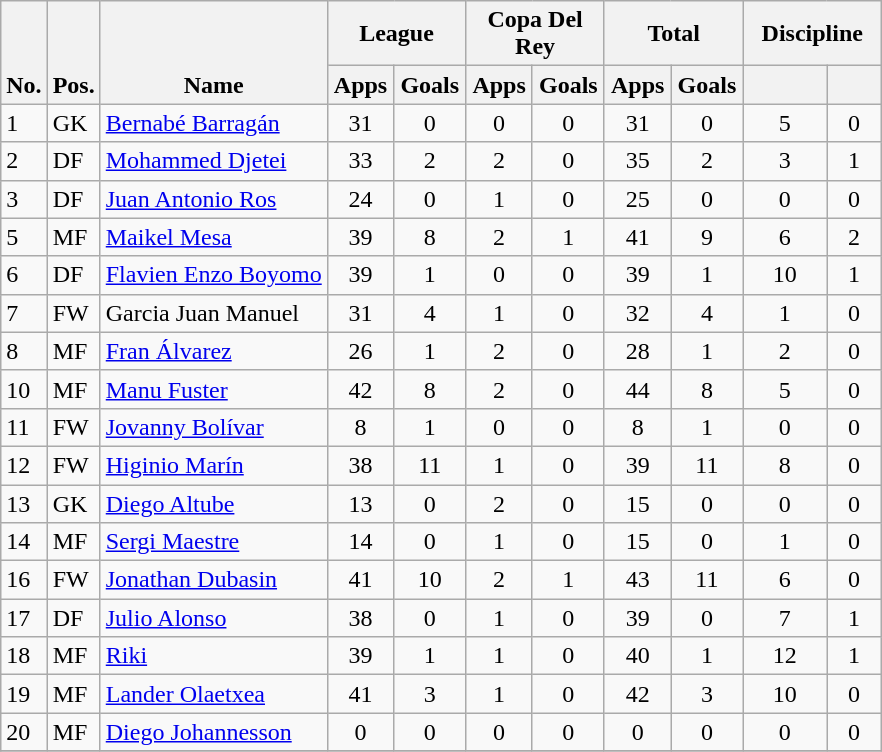<table class="wikitable" style="text-align:center">
<tr>
<th rowspan="2" valign="bottom">No.</th>
<th rowspan="2" valign="bottom">Pos.</th>
<th rowspan="2" valign="bottom">Name</th>
<th colspan="2" width="85">League</th>
<th colspan="2" width="85">Copa Del Rey</th>
<th colspan="2" width="85">Total</th>
<th colspan="2" width="85">Discipline</th>
</tr>
<tr>
<th>Apps</th>
<th>Goals</th>
<th>Apps</th>
<th>Goals</th>
<th>Apps</th>
<th>Goals</th>
<th></th>
<th></th>
</tr>
<tr>
<td align="left">1</td>
<td align="left">GK</td>
<td align="left"> <a href='#'>Bernabé Barragán</a></td>
<td>31</td>
<td>0</td>
<td>0</td>
<td>0</td>
<td>31</td>
<td>0</td>
<td>5</td>
<td>0</td>
</tr>
<tr>
<td align="left">2</td>
<td align="left">DF</td>
<td align="left"> <a href='#'>Mohammed Djetei</a></td>
<td>33</td>
<td>2</td>
<td>2</td>
<td>0</td>
<td>35</td>
<td>2</td>
<td>3</td>
<td>1</td>
</tr>
<tr>
<td align="left">3</td>
<td align="left">DF</td>
<td align="left"> <a href='#'>Juan Antonio Ros</a></td>
<td>24</td>
<td>0</td>
<td>1</td>
<td>0</td>
<td>25</td>
<td>0</td>
<td>0</td>
<td>0</td>
</tr>
<tr>
<td align="left">5</td>
<td align="left">MF</td>
<td align="left"> <a href='#'>Maikel Mesa</a></td>
<td>39</td>
<td>8</td>
<td>2</td>
<td>1</td>
<td>41</td>
<td>9</td>
<td>6</td>
<td>2</td>
</tr>
<tr>
<td align="left">6</td>
<td align="left">DF</td>
<td align="left"> <a href='#'>Flavien Enzo Boyomo</a></td>
<td>39</td>
<td>1</td>
<td>0</td>
<td>0</td>
<td>39</td>
<td>1</td>
<td>10</td>
<td>1</td>
</tr>
<tr>
<td align="left">7</td>
<td align="left">FW</td>
<td align="left"> Garcia Juan Manuel</td>
<td>31</td>
<td>4</td>
<td>1</td>
<td>0</td>
<td>32</td>
<td>4</td>
<td>1</td>
<td>0</td>
</tr>
<tr>
<td align="left">8</td>
<td align="left">MF</td>
<td align="left"> <a href='#'>Fran Álvarez</a></td>
<td>26</td>
<td>1</td>
<td>2</td>
<td>0</td>
<td>28</td>
<td>1</td>
<td>2</td>
<td>0</td>
</tr>
<tr>
<td align="left">10</td>
<td align="left">MF</td>
<td align="left"> <a href='#'>Manu Fuster</a></td>
<td>42</td>
<td>8</td>
<td>2</td>
<td>0</td>
<td>44</td>
<td>8</td>
<td>5</td>
<td>0</td>
</tr>
<tr>
<td align="left">11</td>
<td align="left">FW</td>
<td align="left"> <a href='#'>Jovanny Bolívar</a></td>
<td>8</td>
<td>1</td>
<td>0</td>
<td>0</td>
<td>8</td>
<td>1</td>
<td>0</td>
<td>0</td>
</tr>
<tr>
<td align="left">12</td>
<td align="left">FW</td>
<td align="left"> <a href='#'>Higinio Marín</a></td>
<td>38</td>
<td>11</td>
<td>1</td>
<td>0</td>
<td>39</td>
<td>11</td>
<td>8</td>
<td>0</td>
</tr>
<tr>
<td align="left">13</td>
<td align="left">GK</td>
<td align="left"> <a href='#'>Diego Altube</a></td>
<td>13</td>
<td>0</td>
<td>2</td>
<td>0</td>
<td>15</td>
<td>0</td>
<td>0</td>
<td>0</td>
</tr>
<tr>
<td align="left">14</td>
<td align="left">MF</td>
<td align="left"> <a href='#'>Sergi Maestre</a></td>
<td>14</td>
<td>0</td>
<td>1</td>
<td>0</td>
<td>15</td>
<td>0</td>
<td>1</td>
<td>0</td>
</tr>
<tr>
<td align="left">16</td>
<td align="left">FW</td>
<td align="left"> <a href='#'>Jonathan Dubasin</a></td>
<td>41</td>
<td>10</td>
<td>2</td>
<td>1</td>
<td>43</td>
<td>11</td>
<td>6</td>
<td>0</td>
</tr>
<tr>
<td align="left">17</td>
<td align="left">DF</td>
<td align="left"> <a href='#'>Julio Alonso</a></td>
<td>38</td>
<td>0</td>
<td>1</td>
<td>0</td>
<td>39</td>
<td>0</td>
<td>7</td>
<td>1</td>
</tr>
<tr>
<td align="left">18</td>
<td align="left">MF</td>
<td align="left"> <a href='#'>Riki</a></td>
<td>39</td>
<td>1</td>
<td>1</td>
<td>0</td>
<td>40</td>
<td>1</td>
<td>12</td>
<td>1</td>
</tr>
<tr>
<td align="left">19</td>
<td align="left">MF</td>
<td align="left"> <a href='#'>Lander Olaetxea</a></td>
<td>41</td>
<td>3</td>
<td>1</td>
<td>0</td>
<td>42</td>
<td>3</td>
<td>10</td>
<td>0</td>
</tr>
<tr>
<td align="left">20</td>
<td align="left">MF</td>
<td align="left"> <a href='#'>Diego Johannesson</a></td>
<td>0</td>
<td>0</td>
<td>0</td>
<td>0</td>
<td>0</td>
<td>0</td>
<td>0</td>
<td>0</td>
</tr>
<tr>
</tr>
</table>
